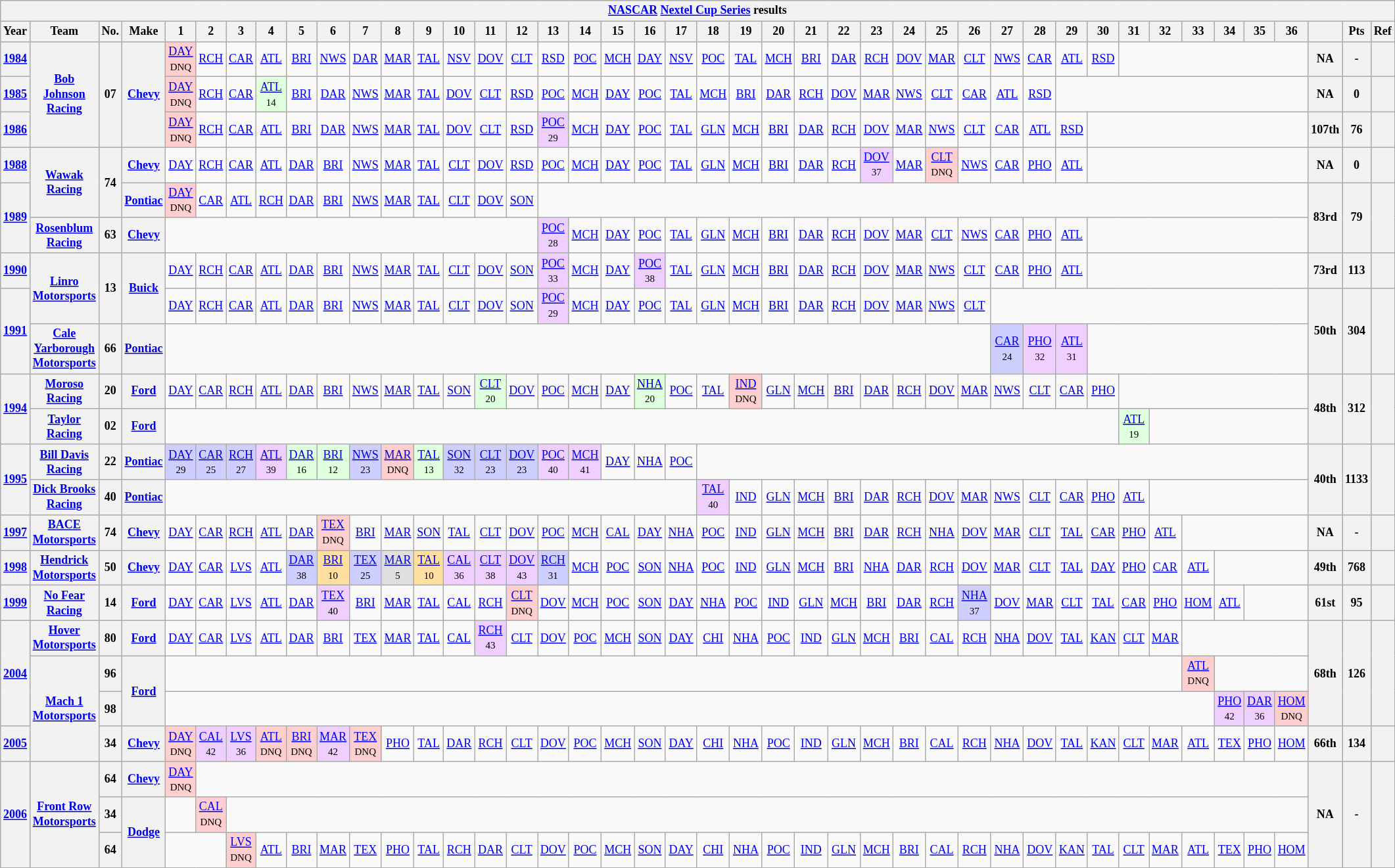<table class="wikitable" style="text-align:center; font-size:75%">
<tr>
<th colspan=45><a href='#'>NASCAR</a> <a href='#'>Nextel Cup Series</a> results</th>
</tr>
<tr>
<th>Year</th>
<th>Team</th>
<th>No.</th>
<th>Make</th>
<th>1</th>
<th>2</th>
<th>3</th>
<th>4</th>
<th>5</th>
<th>6</th>
<th>7</th>
<th>8</th>
<th>9</th>
<th>10</th>
<th>11</th>
<th>12</th>
<th>13</th>
<th>14</th>
<th>15</th>
<th>16</th>
<th>17</th>
<th>18</th>
<th>19</th>
<th>20</th>
<th>21</th>
<th>22</th>
<th>23</th>
<th>24</th>
<th>25</th>
<th>26</th>
<th>27</th>
<th>28</th>
<th>29</th>
<th>30</th>
<th>31</th>
<th>32</th>
<th>33</th>
<th>34</th>
<th>35</th>
<th>36</th>
<th></th>
<th>Pts</th>
<th>Ref</th>
</tr>
<tr>
<th><a href='#'>1984</a></th>
<th rowspan=3><a href='#'>Bob Johnson Racing</a></th>
<th rowspan=3>07</th>
<th rowspan=3><a href='#'>Chevy</a></th>
<td style="background:#FFCFCF;"><a href='#'>DAY</a><br><small>DNQ</small></td>
<td><a href='#'>RCH</a></td>
<td><a href='#'>CAR</a></td>
<td><a href='#'>ATL</a></td>
<td><a href='#'>BRI</a></td>
<td><a href='#'>NWS</a></td>
<td><a href='#'>DAR</a></td>
<td><a href='#'>MAR</a></td>
<td><a href='#'>TAL</a></td>
<td><a href='#'>NSV</a></td>
<td><a href='#'>DOV</a></td>
<td><a href='#'>CLT</a></td>
<td><a href='#'>RSD</a></td>
<td><a href='#'>POC</a></td>
<td><a href='#'>MCH</a></td>
<td><a href='#'>DAY</a></td>
<td><a href='#'>NSV</a></td>
<td><a href='#'>POC</a></td>
<td><a href='#'>TAL</a></td>
<td><a href='#'>MCH</a></td>
<td><a href='#'>BRI</a></td>
<td><a href='#'>DAR</a></td>
<td><a href='#'>RCH</a></td>
<td><a href='#'>DOV</a></td>
<td><a href='#'>MAR</a></td>
<td><a href='#'>CLT</a></td>
<td><a href='#'>NWS</a></td>
<td><a href='#'>CAR</a></td>
<td><a href='#'>ATL</a></td>
<td><a href='#'>RSD</a></td>
<td colspan=6></td>
<th>NA</th>
<th>-</th>
<th></th>
</tr>
<tr>
<th><a href='#'>1985</a></th>
<td style="background:#FFCFCF;"><a href='#'>DAY</a><br><small>DNQ</small></td>
<td><a href='#'>RCH</a></td>
<td><a href='#'>CAR</a></td>
<td style="background:#DFFFDF;"><a href='#'>ATL</a><br><small>14</small></td>
<td><a href='#'>BRI</a></td>
<td><a href='#'>DAR</a></td>
<td><a href='#'>NWS</a></td>
<td><a href='#'>MAR</a></td>
<td><a href='#'>TAL</a></td>
<td><a href='#'>DOV</a></td>
<td><a href='#'>CLT</a></td>
<td><a href='#'>RSD</a></td>
<td><a href='#'>POC</a></td>
<td><a href='#'>MCH</a></td>
<td><a href='#'>DAY</a></td>
<td><a href='#'>POC</a></td>
<td><a href='#'>TAL</a></td>
<td><a href='#'>MCH</a></td>
<td><a href='#'>BRI</a></td>
<td><a href='#'>DAR</a></td>
<td><a href='#'>RCH</a></td>
<td><a href='#'>DOV</a></td>
<td><a href='#'>MAR</a></td>
<td><a href='#'>NWS</a></td>
<td><a href='#'>CLT</a></td>
<td><a href='#'>CAR</a></td>
<td><a href='#'>ATL</a></td>
<td><a href='#'>RSD</a></td>
<td colspan=8></td>
<th>NA</th>
<th>0</th>
<th></th>
</tr>
<tr>
<th><a href='#'>1986</a></th>
<td style="background:#FFCFCF;"><a href='#'>DAY</a><br><small>DNQ</small></td>
<td><a href='#'>RCH</a></td>
<td><a href='#'>CAR</a></td>
<td><a href='#'>ATL</a></td>
<td><a href='#'>BRI</a></td>
<td><a href='#'>DAR</a></td>
<td><a href='#'>NWS</a></td>
<td><a href='#'>MAR</a></td>
<td><a href='#'>TAL</a></td>
<td><a href='#'>DOV</a></td>
<td><a href='#'>CLT</a></td>
<td><a href='#'>RSD</a></td>
<td style="background:#EFCFFF;"><a href='#'>POC</a><br><small>29</small></td>
<td><a href='#'>MCH</a></td>
<td><a href='#'>DAY</a></td>
<td><a href='#'>POC</a></td>
<td><a href='#'>TAL</a></td>
<td><a href='#'>GLN</a></td>
<td><a href='#'>MCH</a></td>
<td><a href='#'>BRI</a></td>
<td><a href='#'>DAR</a></td>
<td><a href='#'>RCH</a></td>
<td><a href='#'>DOV</a></td>
<td><a href='#'>MAR</a></td>
<td><a href='#'>NWS</a></td>
<td><a href='#'>CLT</a></td>
<td><a href='#'>CAR</a></td>
<td><a href='#'>ATL</a></td>
<td><a href='#'>RSD</a></td>
<td colspan=7></td>
<th>107th</th>
<th>76</th>
<th></th>
</tr>
<tr>
<th><a href='#'>1988</a></th>
<th rowspan=2><a href='#'>Wawak Racing</a></th>
<th rowspan=2>74</th>
<th><a href='#'>Chevy</a></th>
<td><a href='#'>DAY</a></td>
<td><a href='#'>RCH</a></td>
<td><a href='#'>CAR</a></td>
<td><a href='#'>ATL</a></td>
<td><a href='#'>DAR</a></td>
<td><a href='#'>BRI</a></td>
<td><a href='#'>NWS</a></td>
<td><a href='#'>MAR</a></td>
<td><a href='#'>TAL</a></td>
<td><a href='#'>CLT</a></td>
<td><a href='#'>DOV</a></td>
<td><a href='#'>RSD</a></td>
<td><a href='#'>POC</a></td>
<td><a href='#'>MCH</a></td>
<td><a href='#'>DAY</a></td>
<td><a href='#'>POC</a></td>
<td><a href='#'>TAL</a></td>
<td><a href='#'>GLN</a></td>
<td><a href='#'>MCH</a></td>
<td><a href='#'>BRI</a></td>
<td><a href='#'>DAR</a></td>
<td><a href='#'>RCH</a></td>
<td style="background:#EFCFFF;"><a href='#'>DOV</a><br><small>37</small></td>
<td><a href='#'>MAR</a></td>
<td style="background:#FFCFCF;"><a href='#'>CLT</a><br><small>DNQ</small></td>
<td><a href='#'>NWS</a></td>
<td><a href='#'>CAR</a></td>
<td><a href='#'>PHO</a></td>
<td><a href='#'>ATL</a></td>
<td colspan=7></td>
<th>NA</th>
<th>0</th>
<th></th>
</tr>
<tr>
<th rowspan=2><a href='#'>1989</a></th>
<th><a href='#'>Pontiac</a></th>
<td style="background:#FFCFCF;"><a href='#'>DAY</a><br><small>DNQ</small></td>
<td><a href='#'>CAR</a></td>
<td><a href='#'>ATL</a></td>
<td><a href='#'>RCH</a></td>
<td><a href='#'>DAR</a></td>
<td><a href='#'>BRI</a></td>
<td><a href='#'>NWS</a></td>
<td><a href='#'>MAR</a></td>
<td><a href='#'>TAL</a></td>
<td><a href='#'>CLT</a></td>
<td><a href='#'>DOV</a></td>
<td><a href='#'>SON</a></td>
<td colspan=24></td>
<th rowspan=2>83rd</th>
<th rowspan=2>79</th>
<th rowspan=2></th>
</tr>
<tr>
<th><a href='#'>Rosenblum Racing</a></th>
<th>63</th>
<th><a href='#'>Chevy</a></th>
<td colspan=12></td>
<td style="background:#EFCFFF;"><a href='#'>POC</a><br><small>28</small></td>
<td><a href='#'>MCH</a></td>
<td><a href='#'>DAY</a></td>
<td><a href='#'>POC</a></td>
<td><a href='#'>TAL</a></td>
<td><a href='#'>GLN</a></td>
<td><a href='#'>MCH</a></td>
<td><a href='#'>BRI</a></td>
<td><a href='#'>DAR</a></td>
<td><a href='#'>RCH</a></td>
<td><a href='#'>DOV</a></td>
<td><a href='#'>MAR</a></td>
<td><a href='#'>CLT</a></td>
<td><a href='#'>NWS</a></td>
<td><a href='#'>CAR</a></td>
<td><a href='#'>PHO</a></td>
<td><a href='#'>ATL</a></td>
<td colspan=7></td>
</tr>
<tr>
<th><a href='#'>1990</a></th>
<th rowspan=2><a href='#'>Linro Motorsports</a></th>
<th rowspan=2>13</th>
<th rowspan=2><a href='#'>Buick</a></th>
<td><a href='#'>DAY</a></td>
<td><a href='#'>RCH</a></td>
<td><a href='#'>CAR</a></td>
<td><a href='#'>ATL</a></td>
<td><a href='#'>DAR</a></td>
<td><a href='#'>BRI</a></td>
<td><a href='#'>NWS</a></td>
<td><a href='#'>MAR</a></td>
<td><a href='#'>TAL</a></td>
<td><a href='#'>CLT</a></td>
<td><a href='#'>DOV</a></td>
<td><a href='#'>SON</a></td>
<td style="background:#EFCFFF;"><a href='#'>POC</a><br><small>33</small></td>
<td><a href='#'>MCH</a></td>
<td><a href='#'>DAY</a></td>
<td style="background:#EFCFFF;"><a href='#'>POC</a><br><small>38</small></td>
<td><a href='#'>TAL</a></td>
<td><a href='#'>GLN</a></td>
<td><a href='#'>MCH</a></td>
<td><a href='#'>BRI</a></td>
<td><a href='#'>DAR</a></td>
<td><a href='#'>RCH</a></td>
<td><a href='#'>DOV</a></td>
<td><a href='#'>MAR</a></td>
<td><a href='#'>NWS</a></td>
<td><a href='#'>CLT</a></td>
<td><a href='#'>CAR</a></td>
<td><a href='#'>PHO</a></td>
<td><a href='#'>ATL</a></td>
<td colspan=7></td>
<th>73rd</th>
<th>113</th>
<th></th>
</tr>
<tr>
<th rowspan=2><a href='#'>1991</a></th>
<td><a href='#'>DAY</a></td>
<td><a href='#'>RCH</a></td>
<td><a href='#'>CAR</a></td>
<td><a href='#'>ATL</a></td>
<td><a href='#'>DAR</a></td>
<td><a href='#'>BRI</a></td>
<td><a href='#'>NWS</a></td>
<td><a href='#'>MAR</a></td>
<td><a href='#'>TAL</a></td>
<td><a href='#'>CLT</a></td>
<td><a href='#'>DOV</a></td>
<td><a href='#'>SON</a></td>
<td style="background:#EFCFFF;"><a href='#'>POC</a><br><small>29</small></td>
<td><a href='#'>MCH</a></td>
<td><a href='#'>DAY</a></td>
<td><a href='#'>POC</a></td>
<td><a href='#'>TAL</a></td>
<td><a href='#'>GLN</a></td>
<td><a href='#'>MCH</a></td>
<td><a href='#'>BRI</a></td>
<td><a href='#'>DAR</a></td>
<td><a href='#'>RCH</a></td>
<td><a href='#'>DOV</a></td>
<td><a href='#'>MAR</a></td>
<td><a href='#'>NWS</a></td>
<td><a href='#'>CLT</a></td>
<td colspan=10></td>
<th rowspan=2>50th</th>
<th rowspan=2>304</th>
<th rowspan=2></th>
</tr>
<tr>
<th><a href='#'>Cale Yarborough Motorsports</a></th>
<th>66</th>
<th><a href='#'>Pontiac</a></th>
<td colspan=26></td>
<td style="background:#CFCFFF;"><a href='#'>CAR</a><br><small>24</small></td>
<td style="background:#EFCFFF;"><a href='#'>PHO</a><br><small>32</small></td>
<td style="background:#EFCFFF;"><a href='#'>ATL</a><br><small>31</small></td>
<td colspan=7></td>
</tr>
<tr>
<th rowspan=2><a href='#'>1994</a></th>
<th><a href='#'>Moroso Racing</a></th>
<th>20</th>
<th><a href='#'>Ford</a></th>
<td><a href='#'>DAY</a></td>
<td><a href='#'>CAR</a></td>
<td><a href='#'>RCH</a></td>
<td><a href='#'>ATL</a></td>
<td><a href='#'>DAR</a></td>
<td><a href='#'>BRI</a></td>
<td><a href='#'>NWS</a></td>
<td><a href='#'>MAR</a></td>
<td><a href='#'>TAL</a></td>
<td><a href='#'>SON</a></td>
<td style="background:#DFFFDF;"><a href='#'>CLT</a><br><small>20</small></td>
<td><a href='#'>DOV</a></td>
<td><a href='#'>POC</a></td>
<td><a href='#'>MCH</a></td>
<td><a href='#'>DAY</a></td>
<td style="background:#DFFFDF;"><a href='#'>NHA</a><br><small>20</small></td>
<td><a href='#'>POC</a></td>
<td><a href='#'>TAL</a></td>
<td style="background:#FFCFCF;"><a href='#'>IND</a><br><small>DNQ</small></td>
<td><a href='#'>GLN</a></td>
<td><a href='#'>MCH</a></td>
<td><a href='#'>BRI</a></td>
<td><a href='#'>DAR</a></td>
<td><a href='#'>RCH</a></td>
<td><a href='#'>DOV</a></td>
<td><a href='#'>MAR</a></td>
<td><a href='#'>NWS</a></td>
<td><a href='#'>CLT</a></td>
<td><a href='#'>CAR</a></td>
<td><a href='#'>PHO</a></td>
<td colspan=6></td>
<th rowspan=2>48th</th>
<th rowspan=2>312</th>
<th rowspan=2></th>
</tr>
<tr>
<th><a href='#'>Taylor Racing</a></th>
<th>02</th>
<th><a href='#'>Ford</a></th>
<td colspan=30></td>
<td style="background:#DFFFDF;"><a href='#'>ATL</a><br><small>19</small></td>
<td colspan=5></td>
</tr>
<tr>
<th rowspan=2><a href='#'>1995</a></th>
<th><a href='#'>Bill Davis Racing</a></th>
<th>22</th>
<th><a href='#'>Pontiac</a></th>
<td style="background:#CFCFFF;"><a href='#'>DAY</a><br><small>29</small></td>
<td style="background:#CFCFFF;"><a href='#'>CAR</a><br><small>25</small></td>
<td style="background:#CFCFFF;"><a href='#'>RCH</a><br><small>27</small></td>
<td style="background:#EFCFFF;"><a href='#'>ATL</a><br><small>39</small></td>
<td style="background:#DFFFDF;"><a href='#'>DAR</a><br><small>16</small></td>
<td style="background:#DFFFDF;"><a href='#'>BRI</a><br><small>12</small></td>
<td style="background:#CFCFFF;"><a href='#'>NWS</a><br><small>23</small></td>
<td style="background:#FFCFCF;"><a href='#'>MAR</a><br><small>DNQ</small></td>
<td style="background:#DFFFDF;"><a href='#'>TAL</a><br><small>13</small></td>
<td style="background:#CFCFFF;"><a href='#'>SON</a><br><small>32</small></td>
<td style="background:#CFCFFF;"><a href='#'>CLT</a><br><small>23</small></td>
<td style="background:#CFCFFF;"><a href='#'>DOV</a><br><small>23</small></td>
<td style="background:#EFCFFF;"><a href='#'>POC</a><br><small>40</small></td>
<td style="background:#EFCFFF;"><a href='#'>MCH</a><br><small>41</small></td>
<td><a href='#'>DAY</a></td>
<td><a href='#'>NHA</a></td>
<td><a href='#'>POC</a></td>
<td colspan=19></td>
<th rowspan=2>40th</th>
<th rowspan=2>1133</th>
<th rowspan=2></th>
</tr>
<tr>
<th><a href='#'>Dick Brooks Racing</a></th>
<th>40</th>
<th><a href='#'>Pontiac</a></th>
<td colspan=17></td>
<td style="background:#EFCFFF;"><a href='#'>TAL</a><br><small>40</small></td>
<td><a href='#'>IND</a></td>
<td><a href='#'>GLN</a></td>
<td><a href='#'>MCH</a></td>
<td><a href='#'>BRI</a></td>
<td><a href='#'>DAR</a></td>
<td><a href='#'>RCH</a></td>
<td><a href='#'>DOV</a></td>
<td><a href='#'>MAR</a></td>
<td><a href='#'>NWS</a></td>
<td><a href='#'>CLT</a></td>
<td><a href='#'>CAR</a></td>
<td><a href='#'>PHO</a></td>
<td><a href='#'>ATL</a></td>
<td colspan=5></td>
</tr>
<tr>
<th><a href='#'>1997</a></th>
<th><a href='#'>BACE Motorsports</a></th>
<th>74</th>
<th><a href='#'>Chevy</a></th>
<td><a href='#'>DAY</a></td>
<td><a href='#'>CAR</a></td>
<td><a href='#'>RCH</a></td>
<td><a href='#'>ATL</a></td>
<td><a href='#'>DAR</a></td>
<td style="background:#FFCFCF;"><a href='#'>TEX</a><br><small>DNQ</small></td>
<td><a href='#'>BRI</a></td>
<td><a href='#'>MAR</a></td>
<td><a href='#'>SON</a></td>
<td><a href='#'>TAL</a></td>
<td><a href='#'>CLT</a></td>
<td><a href='#'>DOV</a></td>
<td><a href='#'>POC</a></td>
<td><a href='#'>MCH</a></td>
<td><a href='#'>CAL</a></td>
<td><a href='#'>DAY</a></td>
<td><a href='#'>NHA</a></td>
<td><a href='#'>POC</a></td>
<td><a href='#'>IND</a></td>
<td><a href='#'>GLN</a></td>
<td><a href='#'>MCH</a></td>
<td><a href='#'>BRI</a></td>
<td><a href='#'>DAR</a></td>
<td><a href='#'>RCH</a></td>
<td><a href='#'>NHA</a></td>
<td><a href='#'>DOV</a></td>
<td><a href='#'>MAR</a></td>
<td><a href='#'>CLT</a></td>
<td><a href='#'>TAL</a></td>
<td><a href='#'>CAR</a></td>
<td><a href='#'>PHO</a></td>
<td><a href='#'>ATL</a></td>
<td colspan=4></td>
<th>NA</th>
<th>-</th>
<th></th>
</tr>
<tr>
<th><a href='#'>1998</a></th>
<th><a href='#'>Hendrick Motorsports</a></th>
<th>50</th>
<th><a href='#'>Chevy</a></th>
<td><a href='#'>DAY</a></td>
<td><a href='#'>CAR</a></td>
<td><a href='#'>LVS</a></td>
<td><a href='#'>ATL</a></td>
<td style="background:#CFCFFF;"><a href='#'>DAR</a><br><small>38</small></td>
<td style="background:#FFDF9F;"><a href='#'>BRI</a><br><small>10</small></td>
<td style="background:#CFCFFF;"><a href='#'>TEX</a><br><small>25</small></td>
<td style="background:#DFDFDF;"><a href='#'>MAR</a><br><small>5</small></td>
<td style="background:#FFDF9F;"><a href='#'>TAL</a><br><small>10</small></td>
<td style="background:#EFCFFF;"><a href='#'>CAL</a><br><small>36</small></td>
<td style="background:#EFCFFF;"><a href='#'>CLT</a><br><small>38</small></td>
<td style="background:#EFCFFF;"><a href='#'>DOV</a><br><small>43</small></td>
<td style="background:#CFCFFF;"><a href='#'>RCH</a><br><small>31</small></td>
<td><a href='#'>MCH</a></td>
<td><a href='#'>POC</a></td>
<td><a href='#'>SON</a></td>
<td><a href='#'>NHA</a></td>
<td><a href='#'>POC</a></td>
<td><a href='#'>IND</a></td>
<td><a href='#'>GLN</a></td>
<td><a href='#'>MCH</a></td>
<td><a href='#'>BRI</a></td>
<td><a href='#'>NHA</a></td>
<td><a href='#'>DAR</a></td>
<td><a href='#'>RCH</a></td>
<td><a href='#'>DOV</a></td>
<td><a href='#'>MAR</a></td>
<td><a href='#'>CLT</a></td>
<td><a href='#'>TAL</a></td>
<td><a href='#'>DAY</a></td>
<td><a href='#'>PHO</a></td>
<td><a href='#'>CAR</a></td>
<td><a href='#'>ATL</a></td>
<td colspan=3></td>
<th>49th</th>
<th>768</th>
<th></th>
</tr>
<tr>
<th><a href='#'>1999</a></th>
<th><a href='#'>No Fear Racing</a></th>
<th>14</th>
<th><a href='#'>Ford</a></th>
<td><a href='#'>DAY</a></td>
<td><a href='#'>CAR</a></td>
<td><a href='#'>LVS</a></td>
<td><a href='#'>ATL</a></td>
<td><a href='#'>DAR</a></td>
<td style="background:#EFCFFF;"><a href='#'>TEX</a><br><small>40</small></td>
<td><a href='#'>BRI</a></td>
<td><a href='#'>MAR</a></td>
<td><a href='#'>TAL</a></td>
<td><a href='#'>CAL</a></td>
<td><a href='#'>RCH</a></td>
<td style="background:#FFCFCF;"><a href='#'>CLT</a><br><small>DNQ</small></td>
<td><a href='#'>DOV</a></td>
<td><a href='#'>MCH</a></td>
<td><a href='#'>POC</a></td>
<td><a href='#'>SON</a></td>
<td><a href='#'>DAY</a></td>
<td><a href='#'>NHA</a></td>
<td><a href='#'>POC</a></td>
<td><a href='#'>IND</a></td>
<td><a href='#'>GLN</a></td>
<td><a href='#'>MCH</a></td>
<td><a href='#'>BRI</a></td>
<td><a href='#'>DAR</a></td>
<td><a href='#'>RCH</a></td>
<td style="background:#CFCFFF;"><a href='#'>NHA</a><br><small>37</small></td>
<td><a href='#'>DOV</a></td>
<td><a href='#'>MAR</a></td>
<td><a href='#'>CLT</a></td>
<td><a href='#'>TAL</a></td>
<td><a href='#'>CAR</a></td>
<td><a href='#'>PHO</a></td>
<td><a href='#'>HOM</a></td>
<td><a href='#'>ATL</a></td>
<td colspan=2></td>
<th>61st</th>
<th>95</th>
<th></th>
</tr>
<tr>
<th rowspan=3><a href='#'>2004</a></th>
<th><a href='#'>Hover Motorsports</a></th>
<th>80</th>
<th><a href='#'>Ford</a></th>
<td><a href='#'>DAY</a></td>
<td><a href='#'>CAR</a></td>
<td><a href='#'>LVS</a></td>
<td><a href='#'>ATL</a></td>
<td><a href='#'>DAR</a></td>
<td><a href='#'>BRI</a></td>
<td><a href='#'>TEX</a></td>
<td><a href='#'>MAR</a></td>
<td><a href='#'>TAL</a></td>
<td><a href='#'>CAL</a></td>
<td style="background:#EFCFFF;"><a href='#'>RCH</a><br><small>43</small></td>
<td><a href='#'>CLT</a></td>
<td><a href='#'>DOV</a></td>
<td><a href='#'>POC</a></td>
<td><a href='#'>MCH</a></td>
<td><a href='#'>SON</a></td>
<td><a href='#'>DAY</a></td>
<td><a href='#'>CHI</a></td>
<td><a href='#'>NHA</a></td>
<td><a href='#'>POC</a></td>
<td><a href='#'>IND</a></td>
<td><a href='#'>GLN</a></td>
<td><a href='#'>MCH</a></td>
<td><a href='#'>BRI</a></td>
<td><a href='#'>CAL</a></td>
<td><a href='#'>RCH</a></td>
<td><a href='#'>NHA</a></td>
<td><a href='#'>DOV</a></td>
<td><a href='#'>TAL</a></td>
<td><a href='#'>KAN</a></td>
<td><a href='#'>CLT</a></td>
<td><a href='#'>MAR</a></td>
<td colspan=4></td>
<th rowspan=3>68th</th>
<th rowspan=3>126</th>
<th rowspan=3></th>
</tr>
<tr>
<th rowspan=3><a href='#'>Mach 1 Motorsports</a></th>
<th>96</th>
<th rowspan=2><a href='#'>Ford</a></th>
<td colspan=32></td>
<td style="background:#FFCFCF;"><a href='#'>ATL</a><br><small>DNQ</small></td>
<td colspan=3></td>
</tr>
<tr>
<th>98</th>
<td colspan=33></td>
<td style="background:#EFCFFF;"><a href='#'>PHO</a><br><small>42</small></td>
<td style="background:#EFCFFF;"><a href='#'>DAR</a><br><small>36</small></td>
<td style="background:#FFCFCF;"><a href='#'>HOM</a><br><small>DNQ</small></td>
</tr>
<tr>
<th><a href='#'>2005</a></th>
<th>34</th>
<th><a href='#'>Chevy</a></th>
<td style="background:#FFCFCF;"><a href='#'>DAY</a><br><small>DNQ</small></td>
<td style="background:#EFCFFF;"><a href='#'>CAL</a><br><small>42</small></td>
<td style="background:#EFCFFF;"><a href='#'>LVS</a><br><small>36</small></td>
<td style="background:#FFCFCF;"><a href='#'>ATL</a><br><small>DNQ</small></td>
<td style="background:#FFCFCF;"><a href='#'>BRI</a><br><small>DNQ</small></td>
<td style="background:#EFCFFF;"><a href='#'>MAR</a><br><small>42</small></td>
<td style="background:#FFCFCF;"><a href='#'>TEX</a><br><small>DNQ</small></td>
<td><a href='#'>PHO</a></td>
<td><a href='#'>TAL</a></td>
<td><a href='#'>DAR</a></td>
<td><a href='#'>RCH</a></td>
<td><a href='#'>CLT</a></td>
<td><a href='#'>DOV</a></td>
<td><a href='#'>POC</a></td>
<td><a href='#'>MCH</a></td>
<td><a href='#'>SON</a></td>
<td><a href='#'>DAY</a></td>
<td><a href='#'>CHI</a></td>
<td><a href='#'>NHA</a></td>
<td><a href='#'>POC</a></td>
<td><a href='#'>IND</a></td>
<td><a href='#'>GLN</a></td>
<td><a href='#'>MCH</a></td>
<td><a href='#'>BRI</a></td>
<td><a href='#'>CAL</a></td>
<td><a href='#'>RCH</a></td>
<td><a href='#'>NHA</a></td>
<td><a href='#'>DOV</a></td>
<td><a href='#'>TAL</a></td>
<td><a href='#'>KAN</a></td>
<td><a href='#'>CLT</a></td>
<td><a href='#'>MAR</a></td>
<td><a href='#'>ATL</a></td>
<td><a href='#'>TEX</a></td>
<td><a href='#'>PHO</a></td>
<td><a href='#'>HOM</a></td>
<th>66th</th>
<th>134</th>
<th></th>
</tr>
<tr>
<th rowspan=3><a href='#'>2006</a></th>
<th rowspan=3><a href='#'>Front Row Motorsports</a></th>
<th>64</th>
<th><a href='#'>Chevy</a></th>
<td style="background:#FFCFCF;"><a href='#'>DAY</a><br><small>DNQ</small></td>
<td colspan=35></td>
<th rowspan=3>NA</th>
<th rowspan=3>-</th>
<th rowspan=3></th>
</tr>
<tr>
<th>34</th>
<th rowspan=2><a href='#'>Dodge</a></th>
<td></td>
<td style="background:#FFCFCF;"><a href='#'>CAL</a><br><small>DNQ</small></td>
<td colspan=34></td>
</tr>
<tr>
<th>64</th>
<td colspan=2></td>
<td style="background:#FFCFCF;"><a href='#'>LVS</a><br><small>DNQ</small></td>
<td><a href='#'>ATL</a></td>
<td><a href='#'>BRI</a></td>
<td><a href='#'>MAR</a></td>
<td><a href='#'>TEX</a></td>
<td><a href='#'>PHO</a></td>
<td><a href='#'>TAL</a></td>
<td><a href='#'>RCH</a></td>
<td><a href='#'>DAR</a></td>
<td><a href='#'>CLT</a></td>
<td><a href='#'>DOV</a></td>
<td><a href='#'>POC</a></td>
<td><a href='#'>MCH</a></td>
<td><a href='#'>SON</a></td>
<td><a href='#'>DAY</a></td>
<td><a href='#'>CHI</a></td>
<td><a href='#'>NHA</a></td>
<td><a href='#'>POC</a></td>
<td><a href='#'>IND</a></td>
<td><a href='#'>GLN</a></td>
<td><a href='#'>MCH</a></td>
<td><a href='#'>BRI</a></td>
<td><a href='#'>CAL</a></td>
<td><a href='#'>RCH</a></td>
<td><a href='#'>NHA</a></td>
<td><a href='#'>DOV</a></td>
<td><a href='#'>KAN</a></td>
<td><a href='#'>TAL</a></td>
<td><a href='#'>CLT</a></td>
<td><a href='#'>MAR</a></td>
<td><a href='#'>ATL</a></td>
<td><a href='#'>TEX</a></td>
<td><a href='#'>PHO</a></td>
<td><a href='#'>HOM</a></td>
</tr>
</table>
